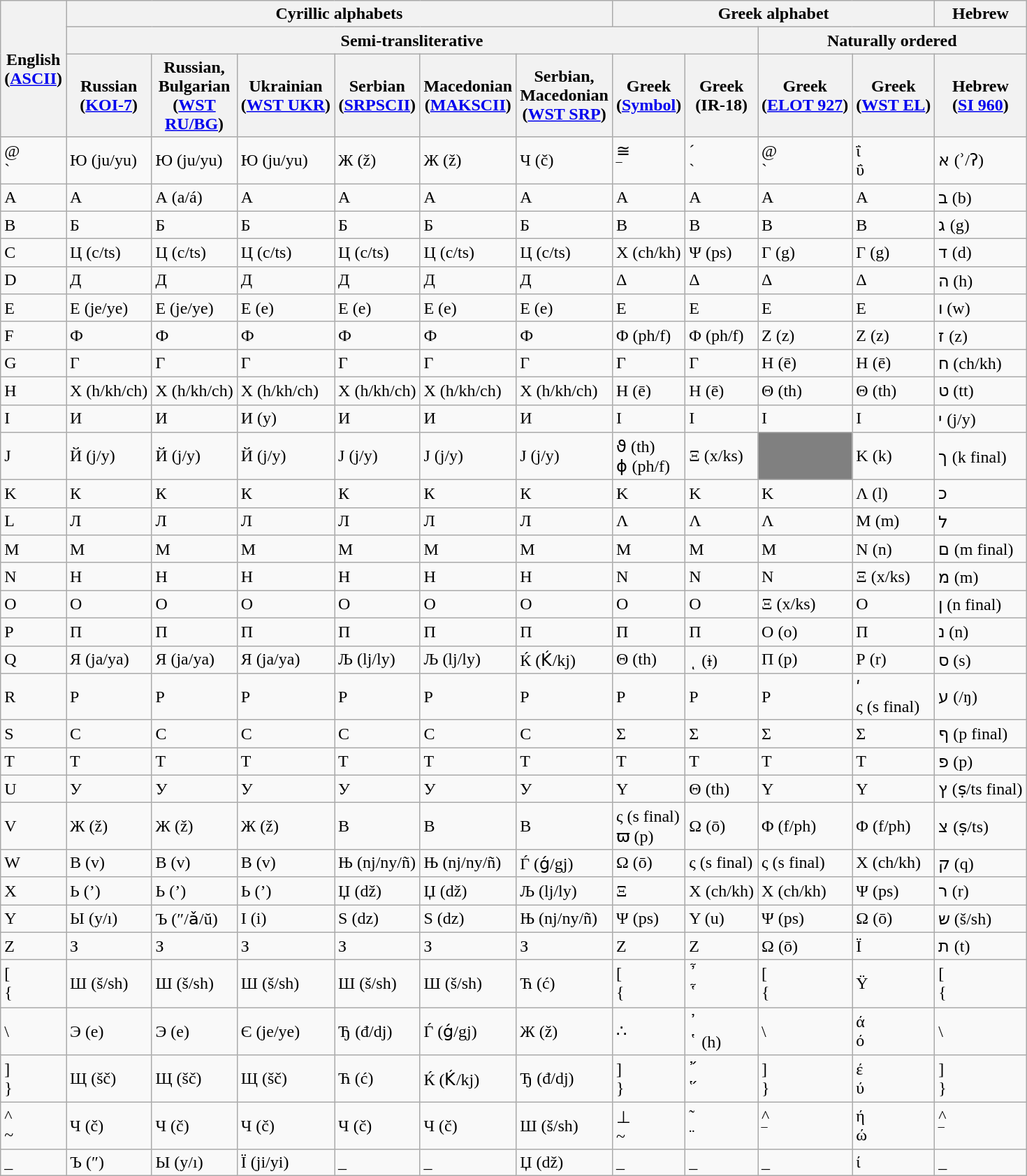<table class="wikitable">
<tr>
<th rowspan="3">English<br>(<a href='#'>ASCII</a>)</th>
<th colspan="6">Cyrillic alphabets</th>
<th colspan="4">Greek alphabet</th>
<th>Hebrew</th>
</tr>
<tr>
<th colspan="8">Semi-transliterative</th>
<th colspan="3">Naturally ordered</th>
</tr>
<tr>
<th>Russian<br>(<a href='#'>KOI-7</a>)</th>
<th>Russian,<br>Bulgarian<br>(<a href='#'>WST<br>RU/BG</a>)</th>
<th>Ukrainian<br>(<a href='#'>WST UKR</a>)</th>
<th>Serbian<br>(<a href='#'>SRPSCII</a>)</th>
<th>Macedonian<br>(<a href='#'>MAKSCII</a>)</th>
<th>Serbian,<br>Macedonian<br>(<a href='#'>WST SRP</a>)</th>
<th>Greek<br>(<a href='#'>Symbol</a>)</th>
<th>Greek<br>(IR-18)</th>
<th>Greek<br>(<a href='#'>ELOT 927</a>)</th>
<th>Greek<br>(<a href='#'>WST EL</a>)</th>
<th>Hebrew<br>(<a href='#'>SI 960</a>)</th>
</tr>
<tr>
<td>@<br>`</td>
<td>Ю (ju/yu)</td>
<td>Ю (ju/yu)</td>
<td>Ю (ju/yu)</td>
<td>Ж (ž)</td>
<td>Ж (ž)</td>
<td>Ч (č)</td>
<td>≅<br>‾</td>
<td>´<br>`</td>
<td>@<br>`</td>
<td>ΐ<br>ΰ</td>
<td>א (ʾ/ʔ)</td>
</tr>
<tr>
<td>A</td>
<td>А</td>
<td>А (a/á)</td>
<td>А</td>
<td>А</td>
<td>А</td>
<td>А</td>
<td>Α</td>
<td>Α</td>
<td>Α</td>
<td>Α</td>
<td>ב (b)</td>
</tr>
<tr>
<td>B</td>
<td>Б</td>
<td>Б</td>
<td>Б</td>
<td>Б</td>
<td>Б</td>
<td>Б</td>
<td>Β</td>
<td>Β</td>
<td>Β</td>
<td>Β</td>
<td>ג (g)</td>
</tr>
<tr>
<td>C</td>
<td>Ц (c/ts)</td>
<td>Ц (c/ts)</td>
<td>Ц (c/ts)</td>
<td>Ц (c/ts)</td>
<td>Ц (c/ts)</td>
<td>Ц (c/ts)</td>
<td>Χ (ch/kh)</td>
<td>Ψ (ps)</td>
<td>Γ (g)</td>
<td>Γ (g)</td>
<td>ד (d)</td>
</tr>
<tr>
<td>D</td>
<td>Д</td>
<td>Д</td>
<td>Д</td>
<td>Д</td>
<td>Д</td>
<td>Д</td>
<td>Δ</td>
<td>Δ</td>
<td>Δ</td>
<td>Δ</td>
<td>ה (h)</td>
</tr>
<tr>
<td>E</td>
<td>Е (je/ye)</td>
<td>Е (je/ye)</td>
<td>Е (e)</td>
<td>Е (e)</td>
<td>Е (e)</td>
<td>Е (e)</td>
<td>Ε</td>
<td>Ε</td>
<td>Ε</td>
<td>Ε</td>
<td>ו (w)</td>
</tr>
<tr>
<td>F</td>
<td>Ф</td>
<td>Ф</td>
<td>Ф</td>
<td>Ф</td>
<td>Ф</td>
<td>Ф</td>
<td>Φ (ph/f)</td>
<td>Φ (ph/f)</td>
<td>Ζ (z)</td>
<td>Ζ (z)</td>
<td>ז (z)</td>
</tr>
<tr>
<td>G</td>
<td>Г</td>
<td>Г</td>
<td>Г</td>
<td>Г</td>
<td>Г</td>
<td>Γ</td>
<td>Γ</td>
<td>Γ</td>
<td>Η (ē)</td>
<td>Η (ē)</td>
<td>ח (ch/kh)</td>
</tr>
<tr>
<td>H</td>
<td>Х (h/kh/ch)</td>
<td>Х (h/kh/ch)</td>
<td>Х (h/kh/ch)</td>
<td>Х (h/kh/ch)</td>
<td>Х (h/kh/ch)</td>
<td>Х (h/kh/ch)</td>
<td>Η (ē)</td>
<td>Η (ē)</td>
<td>Θ (th)</td>
<td>Θ (th)</td>
<td>ט (tt)</td>
</tr>
<tr>
<td>I</td>
<td>И</td>
<td>И</td>
<td>И (y)</td>
<td>И</td>
<td>И</td>
<td>И</td>
<td>Ι</td>
<td>Ι</td>
<td>Ι</td>
<td>Ι</td>
<td>י (j/y)</td>
</tr>
<tr>
<td>J</td>
<td>Й (j/y)</td>
<td>Й (j/y)</td>
<td>Й (j/y)</td>
<td>Ј (j/y)</td>
<td>Ј (j/y)</td>
<td>Ј (j/y)</td>
<td>ϑ (th)<br>ϕ (ph/f)</td>
<td>Ξ (x/ks)</td>
<td style="background: gray;"> </td>
<td>Κ (k)</td>
<td>ך (k final)</td>
</tr>
<tr>
<td>K</td>
<td>К</td>
<td>К</td>
<td>К</td>
<td>К</td>
<td>К</td>
<td>К</td>
<td>Κ</td>
<td>Κ</td>
<td>Κ</td>
<td>Λ (l)</td>
<td>כ</td>
</tr>
<tr>
<td>L</td>
<td>Л</td>
<td>Л</td>
<td>Л</td>
<td>Л</td>
<td>Л</td>
<td>Л</td>
<td>Λ</td>
<td>Λ</td>
<td>Λ</td>
<td>Μ (m)</td>
<td>ל</td>
</tr>
<tr>
<td>M</td>
<td>М</td>
<td>М</td>
<td>М</td>
<td>М</td>
<td>М</td>
<td>М</td>
<td>Μ</td>
<td>Μ</td>
<td>Μ</td>
<td>Ν (n)</td>
<td>ם (m final)</td>
</tr>
<tr>
<td>N</td>
<td>Н</td>
<td>Н</td>
<td>Н</td>
<td>Н</td>
<td>Н</td>
<td>Н</td>
<td>Ν</td>
<td>Ν</td>
<td>Ν</td>
<td>Ξ (x/ks)</td>
<td>מ (m)</td>
</tr>
<tr>
<td>O</td>
<td>О</td>
<td>О</td>
<td>О</td>
<td>О</td>
<td>О</td>
<td>О</td>
<td>Ο</td>
<td>Ο</td>
<td>Ξ (x/ks)</td>
<td>Ο</td>
<td>ן (n final)</td>
</tr>
<tr>
<td>P</td>
<td>П</td>
<td>П</td>
<td>П</td>
<td>П</td>
<td>П</td>
<td>П</td>
<td>Π</td>
<td>Π</td>
<td>Ο (o)</td>
<td>Π</td>
<td>נ (n)</td>
</tr>
<tr>
<td>Q</td>
<td>Я (ja/ya)</td>
<td>Я (ja/ya)</td>
<td>Я (ja/ya)</td>
<td>Љ (lj/ly)</td>
<td>Љ (lj/ly)</td>
<td>Ќ (Ḱ/kj)</td>
<td>Θ (th)</td>
<td>ͺ (<s>i</s>)</td>
<td>Π (p)</td>
<td>Ρ (r)</td>
<td>ס (s)</td>
</tr>
<tr>
<td>R</td>
<td>Р</td>
<td>Р</td>
<td>Р</td>
<td>Р</td>
<td>Р</td>
<td>Р</td>
<td>Ρ</td>
<td>Ρ</td>
<td>Ρ</td>
<td>ʹ<br>ς (s final)</td>
<td>ע (/ŋ)</td>
</tr>
<tr>
<td>S</td>
<td>С</td>
<td>С</td>
<td>С</td>
<td>С</td>
<td>С</td>
<td>С</td>
<td>Σ</td>
<td>Σ</td>
<td>Σ</td>
<td>Σ</td>
<td>ף (p final)</td>
</tr>
<tr>
<td>T</td>
<td>Т</td>
<td>Т</td>
<td>Т</td>
<td>Т</td>
<td>Т</td>
<td>Т</td>
<td>Τ</td>
<td>Τ</td>
<td>Τ</td>
<td>Τ</td>
<td>פ (p)</td>
</tr>
<tr>
<td>U</td>
<td>У</td>
<td>У</td>
<td>У</td>
<td>У</td>
<td>У</td>
<td>У</td>
<td>Υ</td>
<td>Θ (th)</td>
<td>Υ</td>
<td>Υ</td>
<td>ץ (ṣ/ts final)</td>
</tr>
<tr>
<td>V</td>
<td>Ж (ž)</td>
<td>Ж (ž)</td>
<td>Ж (ž)</td>
<td>В</td>
<td>В</td>
<td>В</td>
<td>ς (s final)<br>ϖ (p)</td>
<td>Ω (ō)</td>
<td>Φ (f/ph)</td>
<td>Φ (f/ph)</td>
<td>צ (ṣ/ts)</td>
</tr>
<tr>
<td>W</td>
<td>В (v)</td>
<td>В (v)</td>
<td>В (v)</td>
<td>Њ (nj/ny/ñ)</td>
<td>Њ (nj/ny/ñ)</td>
<td>Ѓ (ǵ/gj)</td>
<td>Ω (ō)</td>
<td>ς (s final)</td>
<td>ς (s final)</td>
<td>Χ (ch/kh)</td>
<td>ק (q)</td>
</tr>
<tr>
<td>X</td>
<td>Ь (’)</td>
<td>Ь (’)</td>
<td>Ь (’)</td>
<td>Џ (dž)</td>
<td>Џ (dž)</td>
<td>Љ (lj/ly)</td>
<td>Ξ</td>
<td>Χ (ch/kh)</td>
<td>Χ (ch/kh)</td>
<td>Ψ (ps)</td>
<td>ר (r)</td>
</tr>
<tr>
<td>Y</td>
<td>Ы (y/ı)</td>
<td>Ъ (″/ǎ/ŭ)</td>
<td>І (i)</td>
<td>Ѕ (dz)</td>
<td>Ѕ (dz)</td>
<td>Њ (nj/ny/ñ)</td>
<td>Ψ (ps)</td>
<td>Υ (u)</td>
<td>Ψ (ps)</td>
<td>Ω (ō)</td>
<td>ש (š/sh)</td>
</tr>
<tr>
<td>Z</td>
<td>З</td>
<td>З</td>
<td>З</td>
<td>З</td>
<td>З</td>
<td>З</td>
<td>Ζ</td>
<td>Ζ</td>
<td>Ω (ō)</td>
<td>Ϊ</td>
<td>ת (t)</td>
</tr>
<tr>
<td>[<br>{</td>
<td>Ш (š/sh)</td>
<td>Ш (š/sh)</td>
<td>Ш (š/sh)</td>
<td>Ш (š/sh)</td>
<td>Ш (š/sh)</td>
<td>Ћ (ć)</td>
<td>[<br>{</td>
<td>῏<br>῟</td>
<td>[<br>{</td>
<td>Ϋ</td>
<td>[<br>{</td>
</tr>
<tr>
<td>\<br> </td>
<td>Э (e)</td>
<td>Э (e)</td>
<td>Є (je/ye)</td>
<td>Ђ (đ/dj)</td>
<td>Ѓ (ǵ/gj)</td>
<td>Ж (ž)</td>
<td>∴<br></td>
<td>᾿<br>῾ (h)</td>
<td>\<br></td>
<td>ά<br>ό</td>
<td>\<br></td>
</tr>
<tr>
<td>]<br>}</td>
<td>Щ (šč)</td>
<td>Щ (šč)</td>
<td>Щ (šč)</td>
<td>Ћ (ć)</td>
<td>Ќ (Ḱ/kj)</td>
<td>Ђ (đ/dj)</td>
<td>]<br>}</td>
<td>῎<br>῞</td>
<td>]<br>}</td>
<td>έ<br>ύ</td>
<td>]<br>}</td>
</tr>
<tr>
<td>^<br>~</td>
<td>Ч (č)</td>
<td>Ч (č)</td>
<td>Ч (č)</td>
<td>Ч (č)</td>
<td>Ч (č)</td>
<td>Ш (š/sh)</td>
<td>⊥<br>~</td>
<td>˜<br>¨</td>
<td>^<br>‾</td>
<td>ή<br>ώ</td>
<td>^<br>‾</td>
</tr>
<tr>
<td>_</td>
<td>Ъ (″)</td>
<td>Ы (y/ı)</td>
<td>Ї (ji/yi)</td>
<td>_</td>
<td>_</td>
<td>Џ (dž)</td>
<td>_</td>
<td>_</td>
<td>_</td>
<td>ί</td>
<td>_</td>
</tr>
</table>
